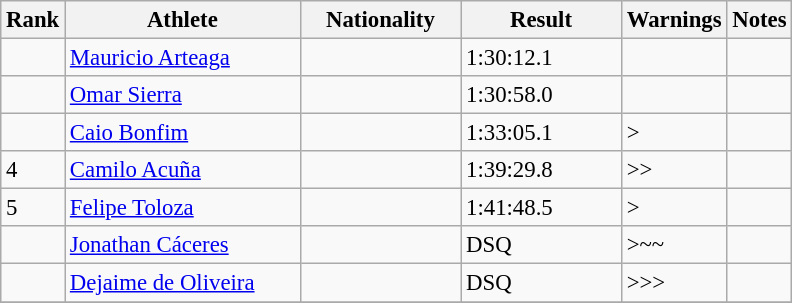<table class="wikitable" style="font-size:95%" style="width:35em;" style="text-align:center">
<tr>
<th>Rank</th>
<th width=150>Athlete</th>
<th width=100>Nationality</th>
<th width=100>Result</th>
<th width=50>Warnings</th>
<th>Notes</th>
</tr>
<tr>
<td></td>
<td align=left><a href='#'>Mauricio Arteaga</a></td>
<td align=left></td>
<td>1:30:12.1</td>
<td></td>
<td></td>
</tr>
<tr>
<td></td>
<td align=left><a href='#'>Omar Sierra</a></td>
<td align=left></td>
<td>1:30:58.0</td>
<td></td>
<td></td>
</tr>
<tr>
<td></td>
<td align=left><a href='#'>Caio Bonfim</a></td>
<td align=left></td>
<td>1:33:05.1</td>
<td>></td>
<td></td>
</tr>
<tr>
<td>4</td>
<td align=left><a href='#'>Camilo Acuña</a></td>
<td align=left></td>
<td>1:39:29.8</td>
<td>>></td>
<td></td>
</tr>
<tr>
<td>5</td>
<td align=left><a href='#'>Felipe Toloza</a></td>
<td align=left></td>
<td>1:41:48.5</td>
<td>></td>
<td></td>
</tr>
<tr>
<td></td>
<td align=left><a href='#'>Jonathan Cáceres</a></td>
<td align=left></td>
<td>DSQ</td>
<td>>~~</td>
<td></td>
</tr>
<tr>
<td></td>
<td align=left><a href='#'>Dejaime de Oliveira</a></td>
<td align=left></td>
<td>DSQ</td>
<td>>>></td>
<td></td>
</tr>
<tr>
</tr>
</table>
